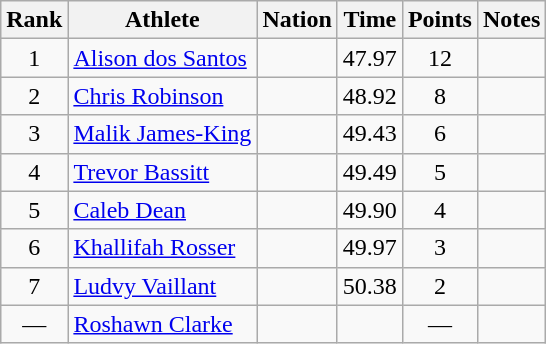<table class="wikitable mw-datatable sortable" style="text-align:center;">
<tr>
<th scope="col" style="width: 10px;">Rank</th>
<th scope="col">Athlete</th>
<th scope="col">Nation</th>
<th scope="col">Time</th>
<th scope="col">Points</th>
<th scope="col">Notes</th>
</tr>
<tr>
<td>1</td>
<td align=left><a href='#'>Alison dos Santos</a> </td>
<td align=left></td>
<td>47.97</td>
<td>12</td>
<td></td>
</tr>
<tr>
<td>2</td>
<td align="left"><a href='#'>Chris Robinson</a> </td>
<td align="left"></td>
<td>48.92</td>
<td>8</td>
<td></td>
</tr>
<tr>
<td>3</td>
<td align="left"><a href='#'>Malik James-King</a> </td>
<td align="left"></td>
<td>49.43</td>
<td>6</td>
<td></td>
</tr>
<tr>
<td>4</td>
<td align="left"><a href='#'>Trevor Bassitt</a> </td>
<td align="left"></td>
<td>49.49</td>
<td>5</td>
<td></td>
</tr>
<tr>
<td>5</td>
<td align="left"><a href='#'>Caleb Dean</a> </td>
<td align="left"></td>
<td>49.90</td>
<td>4</td>
<td></td>
</tr>
<tr>
<td>6</td>
<td align="left"><a href='#'>Khallifah Rosser</a> </td>
<td align="left"></td>
<td>49.97</td>
<td>3</td>
<td></td>
</tr>
<tr>
<td>7</td>
<td align="left"><a href='#'>Ludvy Vaillant</a> </td>
<td align="left"></td>
<td>50.38</td>
<td>2</td>
<td></td>
</tr>
<tr>
<td>—</td>
<td align="left"><a href='#'>Roshawn Clarke</a> </td>
<td align="left"></td>
<td></td>
<td>—</td>
<td></td>
</tr>
</table>
